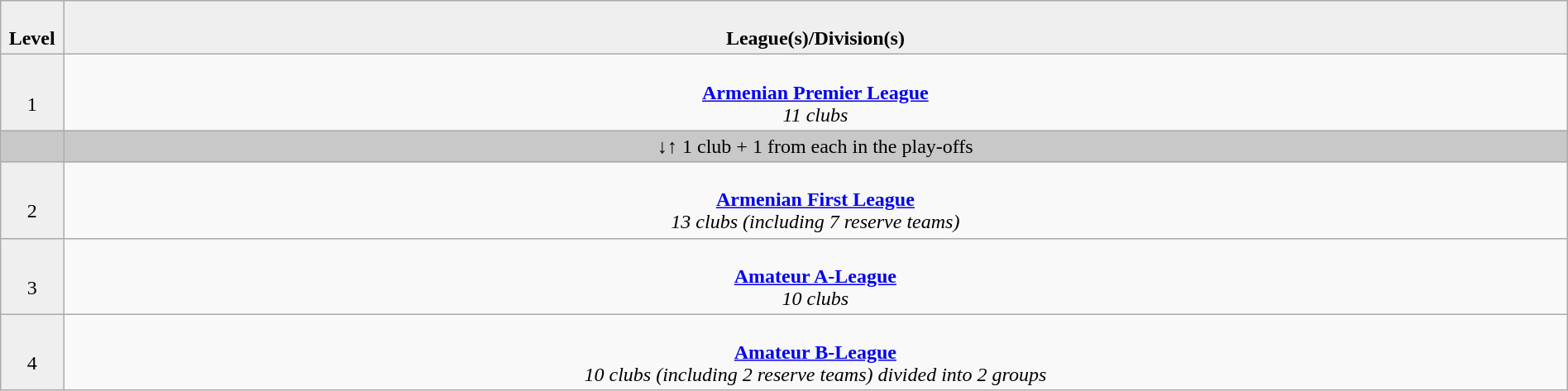<table class="wikitable" style="text-align:center; width:100%;">
<tr style="background:#efefef;">
<td style="width:4%; text-align:center;"><br><strong>Level</strong></td>
<td colspan="12"  style="width:96%; text-align:center;"><br><strong>League(s)/Division(s)</strong></td>
</tr>
<tr>
<td style="text-align:center; width:4%; background:#efefef;"><br>1</td>
<td colspan="12"  style="width:96%; text-align:center;"><br><strong><a href='#'>Armenian Premier League</a></strong><br>
<em>11 clubs</em></td>
</tr>
<tr style="background:#c8c8c8">
<td style="width:4%;"></td>
<td colspan="9" style="width:96%;">↓↑ 1 club + 1 from each in the play-offs</td>
</tr>
<tr>
<td style="text-align:center; width:4%; background:#efefef;"><br>2</td>
<td colspan="12"  style="width:96%; text-align:center;"><br><strong><a href='#'>Armenian First League</a></strong><br>
<em>13 clubs (including 7 reserve teams)</em></td>
</tr>
<tr>
<td style="text-align:center; width:4%; background:#efefef;"><br>3</td>
<td colspan="12"  style="width:96%; text-align:center;"><br><strong><a href='#'>Amateur A-League</a></strong><br>
<em>10 clubs</em></td>
</tr>
<tr>
<td style="text-align:center; width:4%; background:#efefef;"><br>4</td>
<td colspan="12"  style="width:96%; text-align:center;"><br><strong><a href='#'>Amateur B-League</a></strong><br>
<em>10 clubs (including 2 reserve teams) divided into 2 groups</em></td>
</tr>
</table>
